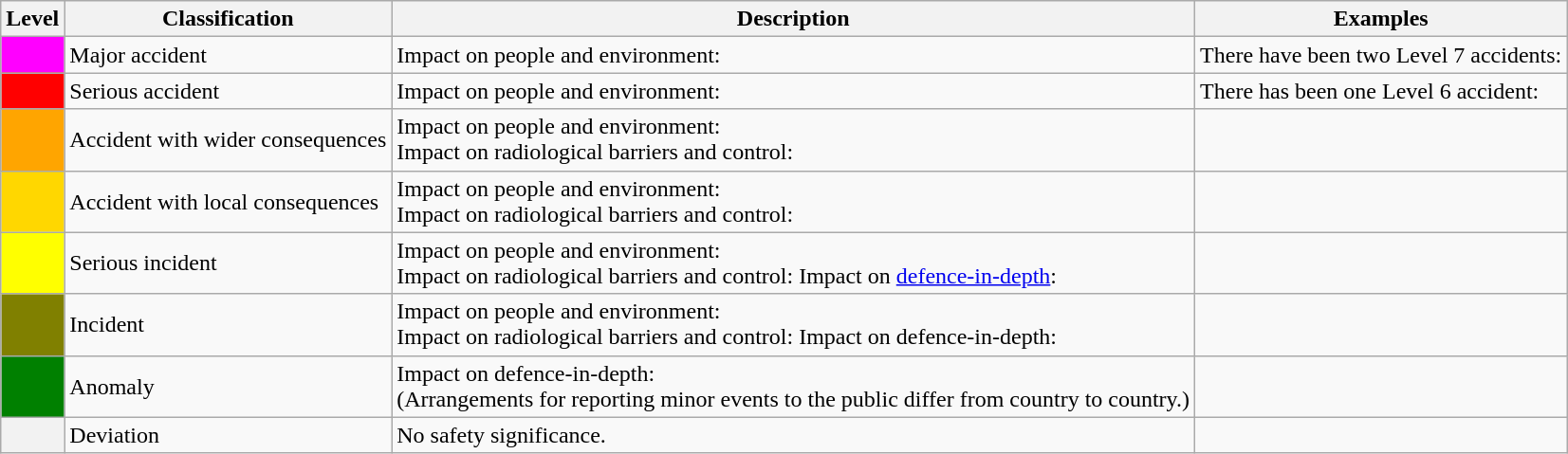<table class="wikitable sortable">
<tr>
<th>Level</th>
<th>Classification</th>
<th>Description</th>
<th>Examples</th>
</tr>
<tr>
<th style="background:magenta;"></th>
<td>Major accident</td>
<td>Impact on people and environment:<br></td>
<td>There have been two Level 7 accidents:<br></td>
</tr>
<tr>
<th style="background:red;"></th>
<td>Serious accident</td>
<td>Impact on people and environment:<br></td>
<td>There has been one Level 6 accident:<br></td>
</tr>
<tr>
<th style="background:orange;"></th>
<td>Accident with wider consequences</td>
<td>Impact on people and environment:<br>
Impact on radiological barriers and control: 
</td>
<td></td>
</tr>
<tr>
<th style="background:gold;"></th>
<td>Accident with local consequences</td>
<td>Impact on people and environment:<br>
Impact on radiological barriers and control:
</td>
<td></td>
</tr>
<tr>
<th style="background:yellow;"></th>
<td>Serious incident</td>
<td>Impact on people and environment:<br>
Impact on radiological barriers and control:

Impact on <a href='#'>defence-in-depth</a>:
</td>
<td></td>
</tr>
<tr>
<th style="background:#808000;"></th>
<td>Incident</td>
<td>Impact on people and environment:<br>
Impact on radiological barriers and control:

Impact on defence-in-depth:
</td>
<td></td>
</tr>
<tr>
<th style="background:green;"></th>
<td>Anomaly</td>
<td>Impact on defence-in-depth:<br>
(Arrangements for reporting minor events to the public differ from country to country.)</td>
<td></td>
</tr>
<tr>
<th></th>
<td>Deviation</td>
<td>No safety significance.</td>
<td></td>
</tr>
</table>
